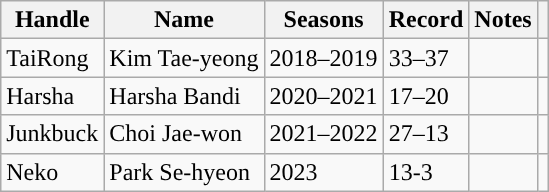<table class="wikitable">
<tr>
<th style="background:#">Handle</th>
<th style="background:#">Name</th>
<th style="background:#">Seasons</th>
<th style="background:#">Record</th>
<th style="background:#">Notes</th>
<th style="background:#"></th>
</tr>
<tr>
<td>TaiRong</td>
<td>Kim Tae-yeong</td>
<td>2018–2019</td>
<td>33–37 </td>
<td></td>
<td></td>
</tr>
<tr>
<td>Harsha</td>
<td>Harsha Bandi</td>
<td>2020–2021</td>
<td>17–20 </td>
<td></td>
<td></td>
</tr>
<tr>
<td>Junkbuck</td>
<td>Choi Jae-won</td>
<td>2021–2022</td>
<td>27–13 </td>
<td></td>
<td></td>
</tr>
<tr>
<td>Neko</td>
<td>Park Se-hyeon</td>
<td>2023</td>
<td>13-3 </td>
<td></td>
<td></td>
</tr>
</table>
